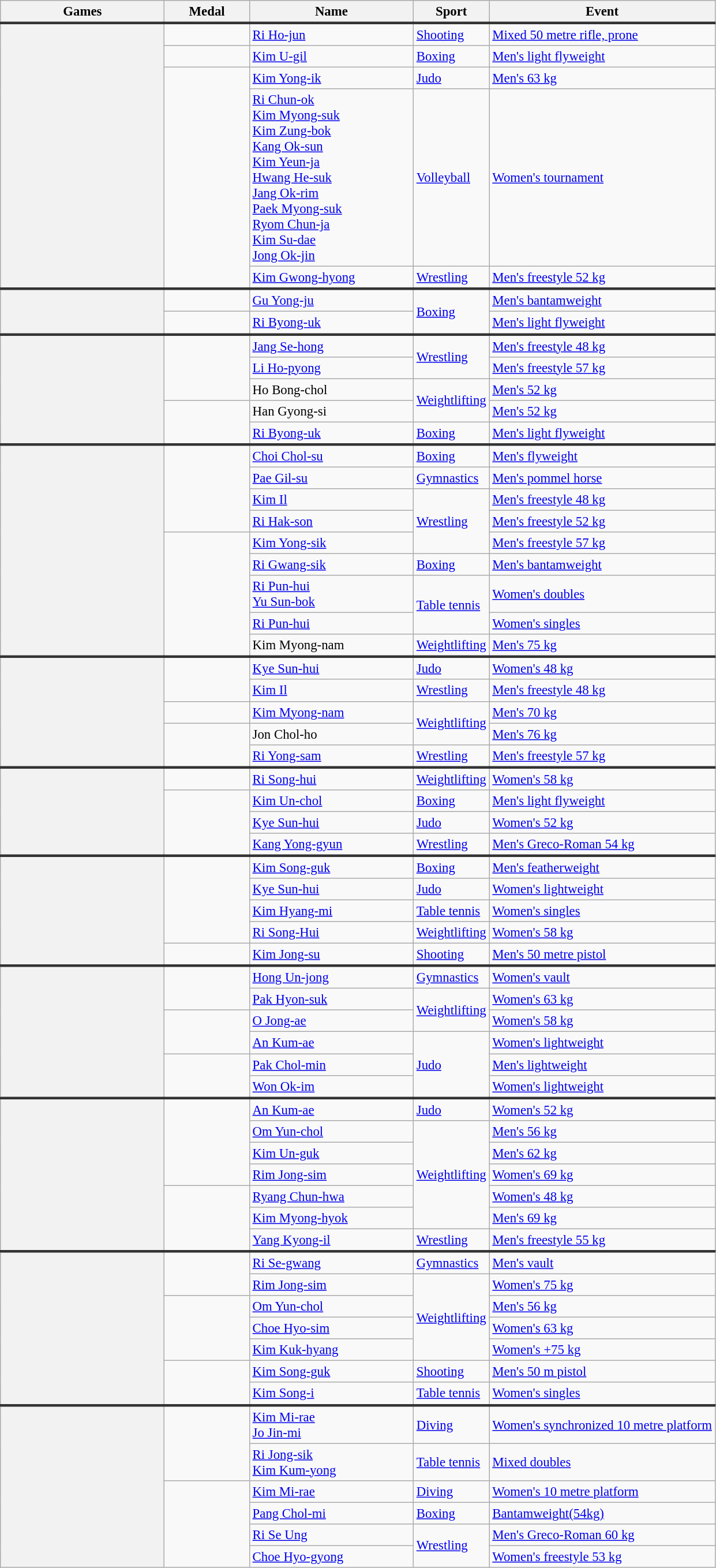<table class="wikitable sortable" style="font-size: 95%;">
<tr>
<th style="width:12em">Games</th>
<th style="width:6em">Medal</th>
<th style="width:12em">Name</th>
<th>Sport</th>
<th>Event</th>
</tr>
<tr style="border-top: 3px solid #333333;">
<th rowspan=5></th>
<td></td>
<td><a href='#'>Ri Ho-jun</a></td>
<td> <a href='#'>Shooting</a></td>
<td><a href='#'>Mixed 50 metre rifle, prone</a></td>
</tr>
<tr>
<td></td>
<td><a href='#'>Kim U-gil</a></td>
<td> <a href='#'>Boxing</a></td>
<td><a href='#'>Men's light flyweight</a></td>
</tr>
<tr>
<td rowspan=3></td>
<td><a href='#'>Kim Yong-ik</a></td>
<td> <a href='#'>Judo</a></td>
<td><a href='#'>Men's 63 kg</a></td>
</tr>
<tr>
<td><a href='#'>Ri Chun-ok</a><br><a href='#'>Kim Myong-suk</a><br><a href='#'>Kim Zung-bok</a><br><a href='#'>Kang Ok-sun</a><br><a href='#'>Kim Yeun-ja</a><br><a href='#'>Hwang He-suk</a><br><a href='#'>Jang Ok-rim</a><br><a href='#'>Paek Myong-suk</a><br><a href='#'>Ryom Chun-ja</a><br><a href='#'>Kim Su-dae</a><br><a href='#'>Jong Ok-jin</a></td>
<td> <a href='#'>Volleyball</a></td>
<td><a href='#'>Women's tournament</a></td>
</tr>
<tr>
<td><a href='#'>Kim Gwong-hyong</a></td>
<td> <a href='#'>Wrestling</a></td>
<td><a href='#'>Men's freestyle 52 kg</a></td>
</tr>
<tr style="border-top: 3px solid #333333;">
<th rowspan=2></th>
<td></td>
<td><a href='#'>Gu Yong-ju</a></td>
<td rowspan=2> <a href='#'>Boxing</a></td>
<td><a href='#'>Men's bantamweight</a></td>
</tr>
<tr>
<td></td>
<td><a href='#'>Ri Byong-uk</a></td>
<td><a href='#'>Men's light flyweight</a></td>
</tr>
<tr style="border-top: 3px solid #333333;">
<th rowspan=5></th>
<td rowspan=3></td>
<td><a href='#'>Jang Se-hong</a></td>
<td rowspan=2> <a href='#'>Wrestling</a></td>
<td><a href='#'>Men's freestyle 48 kg</a></td>
</tr>
<tr>
<td><a href='#'>Li Ho-pyong</a></td>
<td><a href='#'>Men's freestyle 57 kg</a></td>
</tr>
<tr>
<td>Ho Bong-chol</td>
<td rowspan=2> <a href='#'>Weightlifting</a></td>
<td><a href='#'>Men's 52 kg</a></td>
</tr>
<tr>
<td rowspan=2></td>
<td>Han Gyong-si</td>
<td><a href='#'>Men's 52 kg</a></td>
</tr>
<tr>
<td><a href='#'>Ri Byong-uk</a></td>
<td> <a href='#'>Boxing</a></td>
<td><a href='#'>Men's light flyweight</a></td>
</tr>
<tr style="border-top: 3px solid #333333;">
<th rowspan=9></th>
<td rowspan=4></td>
<td><a href='#'>Choi Chol-su</a></td>
<td> <a href='#'>Boxing</a></td>
<td><a href='#'>Men's flyweight</a></td>
</tr>
<tr>
<td><a href='#'>Pae Gil-su</a></td>
<td> <a href='#'>Gymnastics</a></td>
<td><a href='#'>Men's pommel horse</a></td>
</tr>
<tr>
<td><a href='#'>Kim Il</a></td>
<td rowspan=3> <a href='#'>Wrestling</a></td>
<td><a href='#'>Men's freestyle 48 kg</a></td>
</tr>
<tr>
<td><a href='#'>Ri Hak-son</a></td>
<td><a href='#'>Men's freestyle 52 kg</a></td>
</tr>
<tr>
<td rowspan=5></td>
<td><a href='#'>Kim Yong-sik</a></td>
<td><a href='#'>Men's freestyle 57 kg</a></td>
</tr>
<tr>
<td><a href='#'>Ri Gwang-sik</a></td>
<td> <a href='#'>Boxing</a></td>
<td><a href='#'>Men's bantamweight</a></td>
</tr>
<tr>
<td><a href='#'>Ri Pun-hui</a><br><a href='#'>Yu Sun-bok</a></td>
<td rowspan=2> <a href='#'>Table tennis</a></td>
<td><a href='#'>Women's doubles</a></td>
</tr>
<tr>
<td><a href='#'>Ri Pun-hui</a></td>
<td><a href='#'>Women's singles</a></td>
</tr>
<tr>
<td>Kim Myong-nam</td>
<td> <a href='#'>Weightlifting</a></td>
<td><a href='#'>Men's 75 kg</a></td>
</tr>
<tr style="border-top: 3px solid #333333;">
<th rowspan=5></th>
<td rowspan=2></td>
<td><a href='#'>Kye Sun-hui</a></td>
<td> <a href='#'>Judo</a></td>
<td><a href='#'>Women's 48 kg</a></td>
</tr>
<tr>
<td><a href='#'>Kim Il</a></td>
<td> <a href='#'>Wrestling</a></td>
<td><a href='#'>Men's freestyle 48 kg</a></td>
</tr>
<tr>
<td></td>
<td><a href='#'>Kim Myong-nam</a></td>
<td rowspan=2> <a href='#'>Weightlifting</a></td>
<td><a href='#'>Men's 70 kg</a></td>
</tr>
<tr>
<td rowspan=2></td>
<td>Jon Chol-ho</td>
<td><a href='#'>Men's 76 kg</a></td>
</tr>
<tr>
<td><a href='#'>Ri Yong-sam</a></td>
<td> <a href='#'>Wrestling</a></td>
<td><a href='#'>Men's freestyle 57 kg</a></td>
</tr>
<tr style="border-top: 3px solid #333333;">
<th rowspan=4></th>
<td></td>
<td><a href='#'>Ri Song-hui</a></td>
<td> <a href='#'>Weightlifting</a></td>
<td><a href='#'>Women's 58 kg</a></td>
</tr>
<tr>
<td rowspan=3></td>
<td><a href='#'>Kim Un-chol</a></td>
<td> <a href='#'>Boxing</a></td>
<td><a href='#'>Men's light flyweight</a></td>
</tr>
<tr>
<td><a href='#'>Kye Sun-hui</a></td>
<td> <a href='#'>Judo</a></td>
<td><a href='#'>Women's 52 kg</a></td>
</tr>
<tr>
<td><a href='#'>Kang Yong-gyun</a></td>
<td> <a href='#'>Wrestling</a></td>
<td><a href='#'>Men's Greco-Roman 54 kg</a></td>
</tr>
<tr style="border-top: 3px solid #333333;">
<th rowspan=5></th>
<td rowspan=4></td>
<td><a href='#'>Kim Song-guk</a></td>
<td> <a href='#'>Boxing</a></td>
<td><a href='#'>Men's featherweight</a></td>
</tr>
<tr>
<td><a href='#'>Kye Sun-hui</a></td>
<td> <a href='#'>Judo</a></td>
<td><a href='#'>Women's lightweight</a></td>
</tr>
<tr>
<td><a href='#'>Kim Hyang-mi</a></td>
<td> <a href='#'>Table tennis</a></td>
<td><a href='#'>Women's singles</a></td>
</tr>
<tr>
<td><a href='#'>Ri Song-Hui</a></td>
<td> <a href='#'>Weightlifting</a></td>
<td><a href='#'>Women's 58 kg</a></td>
</tr>
<tr>
<td></td>
<td><a href='#'>Kim Jong-su</a></td>
<td> <a href='#'>Shooting</a></td>
<td><a href='#'>Men's 50 metre pistol</a></td>
</tr>
<tr style="border-top: 3px solid #333333;">
<th rowspan=6></th>
<td rowspan=2></td>
<td><a href='#'>Hong Un-jong</a></td>
<td> <a href='#'>Gymnastics</a></td>
<td><a href='#'>Women's vault</a></td>
</tr>
<tr>
<td><a href='#'>Pak Hyon-suk</a></td>
<td rowspan=2> <a href='#'>Weightlifting</a></td>
<td><a href='#'>Women's 63 kg</a></td>
</tr>
<tr>
<td rowspan=2></td>
<td><a href='#'>O Jong-ae</a></td>
<td><a href='#'>Women's 58 kg</a></td>
</tr>
<tr>
<td><a href='#'>An Kum-ae</a></td>
<td rowspan=3> <a href='#'>Judo</a></td>
<td><a href='#'>Women's lightweight</a></td>
</tr>
<tr>
<td rowspan=2></td>
<td><a href='#'>Pak Chol-min</a></td>
<td><a href='#'>Men's lightweight</a></td>
</tr>
<tr>
<td><a href='#'>Won Ok-im</a></td>
<td><a href='#'>Women's lightweight</a></td>
</tr>
<tr style="border-top: 3px solid #333333;">
<th rowspan=7></th>
<td rowspan=4></td>
<td><a href='#'>An Kum-ae</a></td>
<td> <a href='#'>Judo</a></td>
<td><a href='#'>Women's 52 kg</a></td>
</tr>
<tr>
<td><a href='#'>Om Yun-chol</a></td>
<td rowspan=5> <a href='#'>Weightlifting</a></td>
<td><a href='#'>Men's 56 kg</a></td>
</tr>
<tr>
<td><a href='#'>Kim Un-guk</a></td>
<td><a href='#'>Men's 62 kg</a></td>
</tr>
<tr>
<td><a href='#'>Rim Jong-sim</a></td>
<td><a href='#'>Women's 69 kg</a></td>
</tr>
<tr>
<td rowspan=3></td>
<td><a href='#'>Ryang Chun-hwa</a></td>
<td><a href='#'>Women's 48 kg</a></td>
</tr>
<tr>
<td><a href='#'>Kim Myong-hyok</a></td>
<td><a href='#'>Men's 69 kg</a></td>
</tr>
<tr>
<td><a href='#'>Yang Kyong-il</a></td>
<td> <a href='#'>Wrestling</a></td>
<td><a href='#'>Men's freestyle 55 kg</a></td>
</tr>
<tr style="border-top: 3px solid #333333;">
<th rowspan=7></th>
<td rowspan=2></td>
<td><a href='#'>Ri Se-gwang</a></td>
<td> <a href='#'>Gymnastics</a></td>
<td><a href='#'>Men's vault</a></td>
</tr>
<tr>
<td><a href='#'>Rim Jong-sim</a></td>
<td rowspan=4> <a href='#'>Weightlifting</a></td>
<td><a href='#'>Women's 75 kg</a></td>
</tr>
<tr>
<td rowspan=3></td>
<td><a href='#'>Om Yun-chol</a></td>
<td><a href='#'>Men's 56 kg</a></td>
</tr>
<tr>
<td><a href='#'>Choe Hyo-sim</a></td>
<td><a href='#'>Women's 63 kg</a></td>
</tr>
<tr>
<td><a href='#'>Kim Kuk-hyang</a></td>
<td><a href='#'>Women's +75 kg</a></td>
</tr>
<tr>
<td rowspan=2></td>
<td><a href='#'>Kim Song-guk</a></td>
<td> <a href='#'>Shooting</a></td>
<td><a href='#'>Men's 50 m pistol</a></td>
</tr>
<tr>
<td><a href='#'>Kim Song-i</a></td>
<td> <a href='#'>Table tennis</a></td>
<td><a href='#'>Women's singles</a></td>
</tr>
<tr style="border-top: 3px solid #333333;">
<th rowspan=6></th>
<td rowspan=2></td>
<td><a href='#'>Kim Mi-rae</a><br><a href='#'>Jo Jin-mi</a></td>
<td> <a href='#'>Diving</a></td>
<td><a href='#'>Women's synchronized 10 metre platform</a></td>
</tr>
<tr>
<td><a href='#'>Ri Jong-sik</a><br><a href='#'>Kim Kum-yong</a></td>
<td> <a href='#'>Table tennis</a></td>
<td><a href='#'>Mixed doubles</a></td>
</tr>
<tr>
<td rowspan=4></td>
<td><a href='#'>Kim Mi-rae</a></td>
<td> <a href='#'>Diving</a></td>
<td><a href='#'>Women's 10 metre platform</a></td>
</tr>
<tr>
<td><a href='#'>Pang Chol-mi</a></td>
<td> <a href='#'>Boxing</a></td>
<td><a href='#'>Bantamweight(54kg)</a></td>
</tr>
<tr>
<td><a href='#'>Ri Se Ung</a></td>
<td rowspan=2> <a href='#'>Wrestling</a></td>
<td><a href='#'>Men's Greco-Roman 60 kg</a></td>
</tr>
<tr>
<td><a href='#'>Choe Hyo-gyong</a></td>
<td><a href='#'>Women's freestyle 53 kg</a></td>
</tr>
</table>
